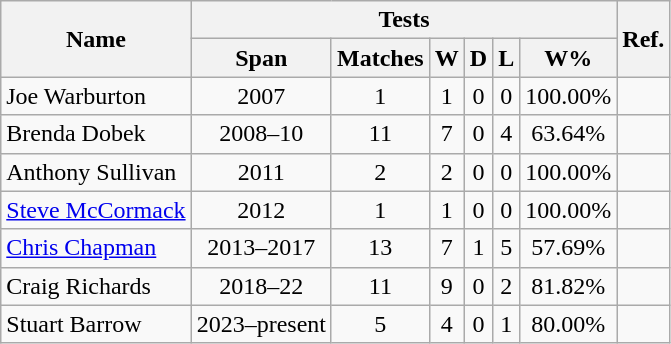<table class="wikitable sortable" style="text-align:center;">
<tr>
<th rowspan=2>Name</th>
<th colspan=6>Tests</th>
<th rowspan=2>Ref.</th>
</tr>
<tr>
<th>Span</th>
<th>Matches</th>
<th>W</th>
<th>D</th>
<th>L</th>
<th data-sort-type="number">W%</th>
</tr>
<tr>
<td style="text-align:left;">Joe Warburton</td>
<td>2007</td>
<td>1</td>
<td>1</td>
<td>0</td>
<td>0</td>
<td>100.00%</td>
<td></td>
</tr>
<tr>
<td style="text-align:left;">Brenda Dobek</td>
<td>2008–10</td>
<td>11</td>
<td>7</td>
<td>0</td>
<td>4</td>
<td>63.64%</td>
<td></td>
</tr>
<tr>
<td style="text-align:left;">Anthony Sullivan</td>
<td>2011</td>
<td>2</td>
<td>2</td>
<td>0</td>
<td>0</td>
<td>100.00%</td>
<td></td>
</tr>
<tr>
<td style="text-align:left;"><a href='#'>Steve McCormack</a></td>
<td>2012</td>
<td>1</td>
<td>1</td>
<td>0</td>
<td>0</td>
<td>100.00%</td>
<td></td>
</tr>
<tr>
<td style="text-align:left;"><a href='#'>Chris Chapman</a></td>
<td>2013–2017</td>
<td>13</td>
<td>7</td>
<td>1</td>
<td>5</td>
<td>57.69%</td>
<td></td>
</tr>
<tr>
<td style="text-align:left;">Craig Richards</td>
<td>2018–22</td>
<td>11</td>
<td>9</td>
<td>0</td>
<td>2</td>
<td>81.82%</td>
<td></td>
</tr>
<tr>
<td style="text-align:left;">Stuart Barrow</td>
<td>2023–present</td>
<td>5</td>
<td>4</td>
<td>0</td>
<td>1</td>
<td>80.00%</td>
<td></td>
</tr>
</table>
